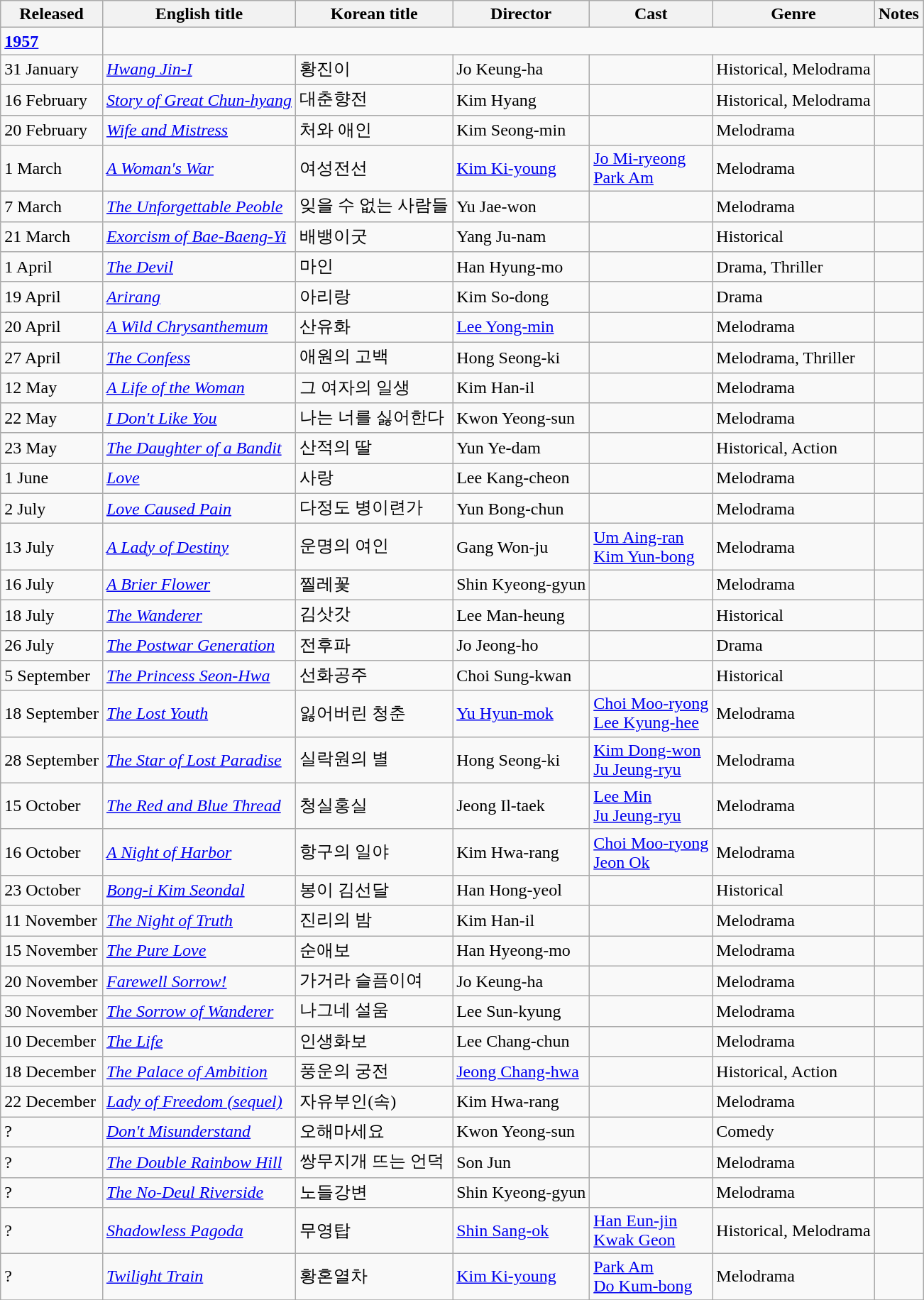<table class="wikitable">
<tr>
<th>Released</th>
<th>English title</th>
<th>Korean title</th>
<th>Director</th>
<th>Cast</th>
<th>Genre</th>
<th>Notes</th>
</tr>
<tr>
<td><strong><a href='#'>1957</a></strong></td>
</tr>
<tr>
<td>31 January</td>
<td><em><a href='#'>Hwang Jin-I</a></em></td>
<td>황진이</td>
<td>Jo Keung-ha</td>
<td></td>
<td>Historical, Melodrama</td>
<td></td>
</tr>
<tr>
<td>16 February</td>
<td><em><a href='#'>Story of Great Chun-hyang</a></em></td>
<td>대춘향전</td>
<td>Kim Hyang</td>
<td></td>
<td>Historical, Melodrama</td>
<td></td>
</tr>
<tr>
<td>20 February</td>
<td><em><a href='#'>Wife and Mistress</a></em></td>
<td>처와 애인</td>
<td>Kim Seong-min</td>
<td></td>
<td>Melodrama</td>
<td></td>
</tr>
<tr>
<td>1 March</td>
<td><em><a href='#'>A Woman's War</a></em></td>
<td>여성전선</td>
<td><a href='#'>Kim Ki-young</a></td>
<td><a href='#'>Jo Mi-ryeong</a><br><a href='#'>Park Am</a></td>
<td>Melodrama</td>
<td></td>
</tr>
<tr>
<td>7 March</td>
<td><em><a href='#'>The Unforgettable Peoble</a></em></td>
<td>잊을 수 없는 사람들</td>
<td>Yu Jae-won</td>
<td></td>
<td>Melodrama</td>
<td></td>
</tr>
<tr>
<td>21 March</td>
<td><em><a href='#'>Exorcism of Bae-Baeng-Yi</a></em></td>
<td>배뱅이굿</td>
<td>Yang Ju-nam</td>
<td></td>
<td>Historical</td>
<td></td>
</tr>
<tr>
<td>1 April</td>
<td><em><a href='#'>The Devil</a></em></td>
<td>마인</td>
<td>Han Hyung-mo</td>
<td></td>
<td>Drama, Thriller</td>
<td></td>
</tr>
<tr>
<td>19 April</td>
<td><em><a href='#'>Arirang</a></em></td>
<td>아리랑</td>
<td>Kim So-dong</td>
<td></td>
<td>Drama</td>
<td></td>
</tr>
<tr>
<td>20 April</td>
<td><em><a href='#'>A Wild Chrysanthemum</a></em></td>
<td>산유화</td>
<td><a href='#'>Lee Yong-min</a></td>
<td></td>
<td>Melodrama</td>
<td></td>
</tr>
<tr>
<td>27 April</td>
<td><em><a href='#'>The Confess</a></em></td>
<td>애원의 고백</td>
<td>Hong Seong-ki</td>
<td></td>
<td>Melodrama, Thriller</td>
<td></td>
</tr>
<tr>
<td>12 May</td>
<td><em><a href='#'>A Life of the Woman</a></em></td>
<td>그 여자의 일생</td>
<td>Kim Han-il</td>
<td></td>
<td>Melodrama</td>
<td></td>
</tr>
<tr>
<td>22 May</td>
<td><em><a href='#'>I Don't Like You</a></em></td>
<td>나는 너를 싫어한다</td>
<td>Kwon Yeong-sun</td>
<td></td>
<td>Melodrama</td>
<td></td>
</tr>
<tr>
<td>23 May</td>
<td><em><a href='#'>The Daughter of a Bandit</a></em></td>
<td>산적의 딸</td>
<td>Yun Ye-dam</td>
<td></td>
<td>Historical, Action</td>
<td></td>
</tr>
<tr>
<td>1 June</td>
<td><em><a href='#'>Love</a></em></td>
<td>사랑</td>
<td>Lee Kang-cheon</td>
<td></td>
<td>Melodrama</td>
<td></td>
</tr>
<tr>
<td>2 July</td>
<td><em><a href='#'>Love Caused Pain</a></em></td>
<td>다정도 병이련가</td>
<td>Yun Bong-chun</td>
<td></td>
<td>Melodrama</td>
<td></td>
</tr>
<tr>
<td>13 July</td>
<td><em><a href='#'>A Lady of Destiny</a></em></td>
<td>운명의 여인</td>
<td>Gang Won-ju</td>
<td><a href='#'>Um Aing-ran</a><br><a href='#'>Kim Yun-bong</a></td>
<td>Melodrama</td>
<td></td>
</tr>
<tr>
<td>16 July</td>
<td><em><a href='#'>A Brier Flower</a></em></td>
<td>찔레꽃</td>
<td>Shin Kyeong-gyun</td>
<td></td>
<td>Melodrama</td>
<td></td>
</tr>
<tr>
<td>18 July</td>
<td><em><a href='#'>The Wanderer</a></em></td>
<td>김삿갓</td>
<td>Lee Man-heung</td>
<td></td>
<td>Historical</td>
<td></td>
</tr>
<tr>
<td>26 July</td>
<td><em><a href='#'>The Postwar Generation</a></em></td>
<td>전후파</td>
<td>Jo Jeong-ho</td>
<td></td>
<td>Drama</td>
<td></td>
</tr>
<tr>
<td>5 September</td>
<td><em><a href='#'>The Princess Seon-Hwa</a></em></td>
<td>선화공주</td>
<td>Choi Sung-kwan</td>
<td></td>
<td>Historical</td>
<td></td>
</tr>
<tr>
<td>18 September</td>
<td><em><a href='#'>The Lost Youth</a></em></td>
<td>잃어버린 청춘</td>
<td><a href='#'>Yu Hyun-mok</a></td>
<td><a href='#'>Choi Moo-ryong</a><br><a href='#'>Lee Kyung-hee</a></td>
<td>Melodrama</td>
<td></td>
</tr>
<tr>
<td>28 September</td>
<td><em><a href='#'>The Star of Lost Paradise</a></em></td>
<td>실락원의 별</td>
<td>Hong Seong-ki</td>
<td><a href='#'>Kim Dong-won</a><br><a href='#'>Ju Jeung-ryu</a></td>
<td>Melodrama</td>
<td></td>
</tr>
<tr>
<td>15 October</td>
<td><em><a href='#'>The Red and Blue Thread</a></em></td>
<td>청실홍실</td>
<td>Jeong Il-taek</td>
<td><a href='#'>Lee Min</a><br><a href='#'>Ju Jeung-ryu</a></td>
<td>Melodrama</td>
<td></td>
</tr>
<tr>
<td>16 October</td>
<td><em><a href='#'>A Night of Harbor</a></em></td>
<td>항구의 일야</td>
<td>Kim Hwa-rang</td>
<td><a href='#'>Choi Moo-ryong</a><br><a href='#'>Jeon Ok</a></td>
<td>Melodrama</td>
<td></td>
</tr>
<tr>
<td>23 October</td>
<td><em><a href='#'>Bong-i Kim Seondal</a></em></td>
<td>봉이 김선달</td>
<td>Han Hong-yeol</td>
<td></td>
<td>Historical</td>
<td></td>
</tr>
<tr>
<td>11 November</td>
<td><em><a href='#'>The Night of Truth</a></em></td>
<td>진리의 밤</td>
<td>Kim Han-il</td>
<td></td>
<td>Melodrama</td>
<td></td>
</tr>
<tr>
<td>15 November</td>
<td><em><a href='#'>The Pure Love</a></em></td>
<td>순애보</td>
<td>Han Hyeong-mo</td>
<td></td>
<td>Melodrama</td>
<td></td>
</tr>
<tr>
<td>20 November</td>
<td><em><a href='#'>Farewell Sorrow!</a></em></td>
<td>가거라 슬픔이여</td>
<td>Jo Keung-ha</td>
<td></td>
<td>Melodrama</td>
<td></td>
</tr>
<tr>
<td>30 November</td>
<td><em><a href='#'>The Sorrow of Wanderer</a></em></td>
<td>나그네 설움</td>
<td>Lee Sun-kyung</td>
<td></td>
<td>Melodrama</td>
<td></td>
</tr>
<tr>
<td>10 December</td>
<td><em><a href='#'>The Life</a></em></td>
<td>인생화보</td>
<td>Lee Chang-chun</td>
<td></td>
<td>Melodrama</td>
<td></td>
</tr>
<tr>
<td>18 December</td>
<td><em><a href='#'>The Palace of Ambition</a></em></td>
<td>풍운의 궁전</td>
<td><a href='#'>Jeong Chang-hwa</a></td>
<td></td>
<td>Historical, Action</td>
<td></td>
</tr>
<tr>
<td>22 December</td>
<td><em><a href='#'>Lady of Freedom (sequel)</a></em></td>
<td>자유부인(속)</td>
<td>Kim Hwa-rang</td>
<td></td>
<td>Melodrama</td>
<td></td>
</tr>
<tr>
<td>?</td>
<td><em><a href='#'>Don't Misunderstand</a></em></td>
<td>오해마세요</td>
<td>Kwon Yeong-sun</td>
<td></td>
<td>Comedy</td>
<td></td>
</tr>
<tr>
<td>?</td>
<td><em><a href='#'>The Double Rainbow Hill</a></em></td>
<td>쌍무지개 뜨는 언덕</td>
<td>Son Jun</td>
<td></td>
<td>Melodrama</td>
<td></td>
</tr>
<tr>
<td>?</td>
<td><em><a href='#'>The No-Deul Riverside</a></em></td>
<td>노들강변</td>
<td>Shin Kyeong-gyun</td>
<td></td>
<td>Melodrama</td>
<td></td>
</tr>
<tr>
<td>?</td>
<td><em><a href='#'>Shadowless Pagoda</a></em></td>
<td>무영탑</td>
<td><a href='#'>Shin Sang-ok</a></td>
<td><a href='#'>Han Eun-jin</a><br><a href='#'>Kwak Geon</a></td>
<td>Historical, Melodrama</td>
<td></td>
</tr>
<tr>
<td>?</td>
<td><em><a href='#'>Twilight Train</a></em></td>
<td>황혼열차</td>
<td><a href='#'>Kim Ki-young</a></td>
<td><a href='#'>Park Am</a><br><a href='#'>Do Kum-bong</a></td>
<td>Melodrama</td>
<td></td>
</tr>
<tr>
</tr>
</table>
